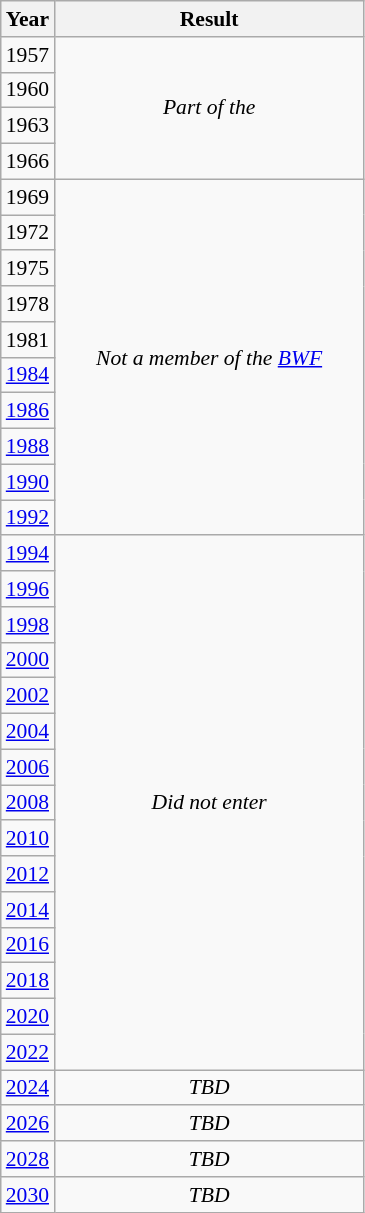<table class="wikitable" style="text-align: center; font-size:90%">
<tr>
<th>Year</th>
<th style="width:200px">Result</th>
</tr>
<tr>
<td> 1957</td>
<td rowspan="4"><em>Part of the </em></td>
</tr>
<tr>
<td> 1960</td>
</tr>
<tr>
<td> 1963</td>
</tr>
<tr>
<td> 1966</td>
</tr>
<tr>
<td> 1969</td>
<td rowspan="10"><em>Not a member of the <a href='#'>BWF</a></em></td>
</tr>
<tr>
<td> 1972</td>
</tr>
<tr>
<td> 1975</td>
</tr>
<tr>
<td> 1978</td>
</tr>
<tr>
<td> 1981</td>
</tr>
<tr>
<td> <a href='#'>1984</a></td>
</tr>
<tr>
<td> <a href='#'>1986</a></td>
</tr>
<tr>
<td> <a href='#'>1988</a></td>
</tr>
<tr>
<td> <a href='#'>1990</a></td>
</tr>
<tr>
<td> <a href='#'>1992</a></td>
</tr>
<tr>
<td> <a href='#'>1994</a></td>
<td rowspan="15"><em>Did not enter</em></td>
</tr>
<tr>
<td> <a href='#'>1996</a></td>
</tr>
<tr>
<td> <a href='#'>1998</a></td>
</tr>
<tr>
<td> <a href='#'>2000</a></td>
</tr>
<tr>
<td> <a href='#'>2002</a></td>
</tr>
<tr>
<td> <a href='#'>2004</a></td>
</tr>
<tr>
<td> <a href='#'>2006</a></td>
</tr>
<tr>
<td> <a href='#'>2008</a></td>
</tr>
<tr>
<td> <a href='#'>2010</a></td>
</tr>
<tr>
<td> <a href='#'>2012</a></td>
</tr>
<tr>
<td> <a href='#'>2014</a></td>
</tr>
<tr>
<td> <a href='#'>2016</a></td>
</tr>
<tr>
<td> <a href='#'>2018</a></td>
</tr>
<tr>
<td> <a href='#'>2020</a></td>
</tr>
<tr>
<td> <a href='#'>2022</a></td>
</tr>
<tr>
<td> <a href='#'>2024</a></td>
<td><em>TBD</em></td>
</tr>
<tr>
<td> <a href='#'>2026</a></td>
<td><em>TBD</em></td>
</tr>
<tr>
<td> <a href='#'>2028</a></td>
<td><em>TBD</em></td>
</tr>
<tr>
<td> <a href='#'>2030</a></td>
<td><em>TBD</em></td>
</tr>
</table>
